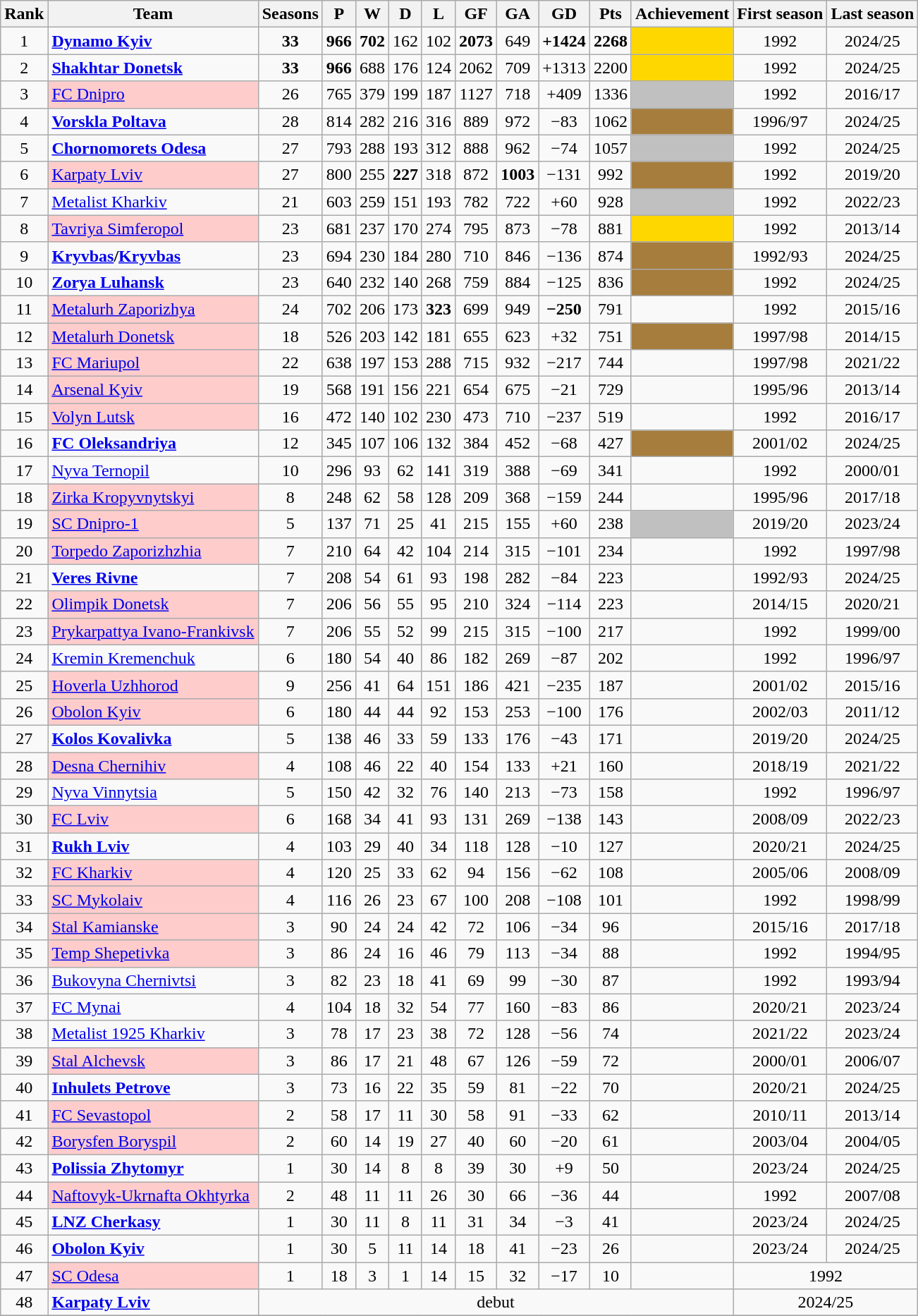<table border=1 bordercolor="#ccccCC" class="wikitable sortable" style="font-size:100%;">
<tr align=left valign=center>
<th>Rank</th>
<th>Team</th>
<th>Seasons</th>
<th>P</th>
<th>W</th>
<th>D</th>
<th>L</th>
<th>GF</th>
<th>GA</th>
<th>GD</th>
<th>Pts</th>
<th>Achievement</th>
<th>First season</th>
<th>Last season</th>
</tr>
<tr align=center>
<td>1</td>
<td align=left><strong><a href='#'>Dynamo Kyiv</a></strong></td>
<td><strong>33</strong></td>
<td><strong>966</strong></td>
<td><strong>702</strong></td>
<td>162</td>
<td>102</td>
<td><strong>2073</strong></td>
<td>649</td>
<td><strong>+1424</strong></td>
<td><strong>2268</strong></td>
<td bgcolor=gold> </td>
<td>1992</td>
<td>2024/25</td>
</tr>
<tr align=center>
<td>2</td>
<td align=left><strong><a href='#'>Shakhtar Donetsk</a></strong></td>
<td><strong>33</strong></td>
<td><strong>966</strong></td>
<td>688</td>
<td>176</td>
<td>124</td>
<td>2062</td>
<td>709</td>
<td>+1313</td>
<td>2200</td>
<td bgcolor=gold></td>
<td>1992</td>
<td>2024/25</td>
</tr>
<tr align=center>
<td>3</td>
<td align=left bgcolor=#ffcccc><a href='#'>FC Dnipro</a></td>
<td>26</td>
<td>765</td>
<td>379</td>
<td>199</td>
<td>187</td>
<td>1127</td>
<td>718</td>
<td>+409</td>
<td>1336</td>
<td bgcolor=silver></td>
<td>1992</td>
<td>2016/17</td>
</tr>
<tr align=center valign=bottom>
<td>4</td>
<td align=left><strong><a href='#'>Vorskla Poltava</a></strong></td>
<td>28</td>
<td>814</td>
<td>282</td>
<td>216</td>
<td>316</td>
<td>889</td>
<td>972</td>
<td>−83</td>
<td>1062</td>
<td bgcolor=#A67D3D></td>
<td>1996/97</td>
<td>2024/25</td>
</tr>
<tr align=center valign=bottom>
<td>5</td>
<td align=left><strong><a href='#'>Chornomorets Odesa</a></strong></td>
<td>27</td>
<td>793</td>
<td>288</td>
<td>193</td>
<td>312</td>
<td>888</td>
<td>962</td>
<td>−74</td>
<td>1057</td>
<td bgcolor=silver></td>
<td>1992</td>
<td>2024/25</td>
</tr>
<tr align=center valign=bottom>
<td>6</td>
<td align=left bgcolor=#ffcccc><a href='#'>Karpaty Lviv</a></td>
<td>27</td>
<td>800</td>
<td>255</td>
<td><strong>227</strong></td>
<td>318</td>
<td>872</td>
<td><strong>1003</strong></td>
<td>−131</td>
<td>992</td>
<td bgcolor=#A67D3D></td>
<td>1992</td>
<td>2019/20</td>
</tr>
<tr align=center valign=bottom>
<td>7</td>
<td align=left><a href='#'>Metalist Kharkiv</a></td>
<td>21</td>
<td>603</td>
<td>259</td>
<td>151</td>
<td>193</td>
<td>782</td>
<td>722</td>
<td>+60</td>
<td>928</td>
<td bgcolor=silver></td>
<td>1992</td>
<td>2022/23</td>
</tr>
<tr align=center>
<td>8</td>
<td align=left bgcolor=#ffcccc><a href='#'>Tavriya Simferopol</a></td>
<td>23</td>
<td>681</td>
<td>237</td>
<td>170</td>
<td>274</td>
<td>795</td>
<td>873</td>
<td>−78</td>
<td>881</td>
<td bgcolor=gold></td>
<td>1992</td>
<td>2013/14</td>
</tr>
<tr align=center valign=bottom>
<td>9</td>
<td align=left><strong><a href='#'>Kryvbas</a>/<a href='#'>Kryvbas</a></strong></td>
<td>23</td>
<td>694</td>
<td>230</td>
<td>184</td>
<td>280</td>
<td>710</td>
<td>846</td>
<td>−136</td>
<td>874</td>
<td bgcolor=#A67D3D></td>
<td>1992/93</td>
<td>2024/25</td>
</tr>
<tr align=center valign=bottom>
<td>10</td>
<td align=left><strong><a href='#'>Zorya Luhansk</a></strong></td>
<td>23</td>
<td>640</td>
<td>232</td>
<td>140</td>
<td>268</td>
<td>759</td>
<td>884</td>
<td>−125</td>
<td>836</td>
<td bgcolor=#A67D3D></td>
<td>1992</td>
<td>2024/25</td>
</tr>
<tr align=center valign=bottom>
<td>11</td>
<td align=left bgcolor=#ffcccc><a href='#'>Metalurh Zaporizhya</a></td>
<td>24</td>
<td>702</td>
<td>206</td>
<td>173</td>
<td><strong>323</strong></td>
<td>699</td>
<td>949</td>
<td><strong>−250</strong></td>
<td>791</td>
<td></td>
<td>1992</td>
<td>2015/16</td>
</tr>
<tr align=center valign=bottom>
<td>12</td>
<td align=left bgcolor=#ffcccc><a href='#'>Metalurh Donetsk</a></td>
<td>18</td>
<td>526</td>
<td>203</td>
<td>142</td>
<td>181</td>
<td>655</td>
<td>623</td>
<td>+32</td>
<td>751</td>
<td bgcolor=#A67D3D></td>
<td>1997/98</td>
<td>2014/15</td>
</tr>
<tr align=center valign=bottom>
<td>13</td>
<td align=left bgcolor=#ffcccc><a href='#'>FC Mariupol</a></td>
<td>22</td>
<td>638</td>
<td>197</td>
<td>153</td>
<td>288</td>
<td>715</td>
<td>932</td>
<td>−217</td>
<td>744</td>
<td></td>
<td>1997/98</td>
<td>2021/22</td>
</tr>
<tr align=center valign=bottom>
<td>14</td>
<td align=left bgcolor=#ffcccc><a href='#'>Arsenal Kyiv</a></td>
<td>19</td>
<td>568</td>
<td>191</td>
<td>156</td>
<td>221</td>
<td>654</td>
<td>675</td>
<td>−21</td>
<td>729</td>
<td></td>
<td>1995/96</td>
<td>2013/14</td>
</tr>
<tr align=center valign=bottom>
<td>15</td>
<td align=left bgcolor=#ffcccc><a href='#'>Volyn Lutsk</a></td>
<td>16</td>
<td>472</td>
<td>140</td>
<td>102</td>
<td>230</td>
<td>473</td>
<td>710</td>
<td>−237</td>
<td>519</td>
<td></td>
<td>1992</td>
<td>2016/17</td>
</tr>
<tr align=center valign=bottom>
<td>16</td>
<td align=left><strong><a href='#'>FC Oleksandriya</a></strong></td>
<td>12</td>
<td>345</td>
<td>107</td>
<td>106</td>
<td>132</td>
<td>384</td>
<td>452</td>
<td>−68</td>
<td>427</td>
<td bgcolor=#A67D3D></td>
<td>2001/02</td>
<td>2024/25</td>
</tr>
<tr align=center valign=bottom>
<td>17</td>
<td align=left><a href='#'>Nyva Ternopil</a></td>
<td>10</td>
<td>296</td>
<td>93</td>
<td>62</td>
<td>141</td>
<td>319</td>
<td>388</td>
<td>−69</td>
<td>341</td>
<td></td>
<td>1992</td>
<td>2000/01</td>
</tr>
<tr align=center valign=bottom>
<td>18</td>
<td align=left bgcolor=#ffcccc><a href='#'>Zirka Kropyvnytskyi</a></td>
<td>8</td>
<td>248</td>
<td>62</td>
<td>58</td>
<td>128</td>
<td>209</td>
<td>368</td>
<td>−159</td>
<td>244</td>
<td></td>
<td>1995/96</td>
<td>2017/18</td>
</tr>
<tr align=center valign=bottom>
<td>19</td>
<td align=left bgcolor=#ffcccc><a href='#'>SC Dnipro-1</a></td>
<td>5</td>
<td>137</td>
<td>71</td>
<td>25</td>
<td>41</td>
<td>215</td>
<td>155</td>
<td>+60</td>
<td>238</td>
<td bgcolor=silver></td>
<td>2019/20</td>
<td>2023/24</td>
</tr>
<tr align=center valign=bottom>
<td>20</td>
<td align=left bgcolor=#ffcccc><a href='#'>Torpedo Zaporizhzhia</a></td>
<td>7</td>
<td>210</td>
<td>64</td>
<td>42</td>
<td>104</td>
<td>214</td>
<td>315</td>
<td>−101</td>
<td>234</td>
<td></td>
<td>1992</td>
<td>1997/98</td>
</tr>
<tr align=center valign=bottom>
<td>21</td>
<td align=left><strong><a href='#'>Veres Rivne</a></strong></td>
<td>7</td>
<td>208</td>
<td>54</td>
<td>61</td>
<td>93</td>
<td>198</td>
<td>282</td>
<td>−84</td>
<td>223</td>
<td></td>
<td>1992/93</td>
<td>2024/25</td>
</tr>
<tr align=center valign=bottom>
<td>22</td>
<td align=left bgcolor=#ffcccc><a href='#'>Olimpik Donetsk</a></td>
<td>7</td>
<td>206</td>
<td>56</td>
<td>55</td>
<td>95</td>
<td>210</td>
<td>324</td>
<td>−114</td>
<td>223</td>
<td></td>
<td>2014/15</td>
<td>2020/21</td>
</tr>
<tr align=center valign=bottom>
<td>23</td>
<td align=left bgcolor=#ffcccc><a href='#'>Prykarpattya Ivano-Frankivsk</a></td>
<td>7</td>
<td>206</td>
<td>55</td>
<td>52</td>
<td>99</td>
<td>215</td>
<td>315</td>
<td>−100</td>
<td>217</td>
<td></td>
<td>1992</td>
<td>1999/00</td>
</tr>
<tr align=center>
<td>24</td>
<td align=left><a href='#'>Kremin Kremenchuk</a></td>
<td>6</td>
<td>180</td>
<td>54</td>
<td>40</td>
<td>86</td>
<td>182</td>
<td>269</td>
<td>−87</td>
<td>202</td>
<td></td>
<td>1992</td>
<td>1996/97</td>
</tr>
<tr align=center valign=bottom>
<td>25</td>
<td align=left bgcolor=#ffcccc><a href='#'>Hoverla Uzhhorod</a></td>
<td>9</td>
<td>256</td>
<td>41</td>
<td>64</td>
<td>151</td>
<td>186</td>
<td>421</td>
<td>−235</td>
<td>187</td>
<td></td>
<td>2001/02</td>
<td>2015/16</td>
</tr>
<tr align=center valign=bottom>
<td>26</td>
<td align=left bgcolor=#ffcccc><a href='#'>Obolon Kyiv</a></td>
<td>6</td>
<td>180</td>
<td>44</td>
<td>44</td>
<td>92</td>
<td>153</td>
<td>253</td>
<td>−100</td>
<td>176</td>
<td></td>
<td>2002/03</td>
<td>2011/12</td>
</tr>
<tr align=center valign=bottom>
<td>27</td>
<td align=left><strong><a href='#'>Kolos Kovalivka</a></strong></td>
<td>5</td>
<td>138</td>
<td>46</td>
<td>33</td>
<td>59</td>
<td>133</td>
<td>176</td>
<td>−43</td>
<td>171</td>
<td></td>
<td>2019/20</td>
<td>2024/25</td>
</tr>
<tr align=center valign=bottom>
<td>28</td>
<td align=left bgcolor=#ffcccc><a href='#'>Desna Chernihiv</a></td>
<td>4</td>
<td>108</td>
<td>46</td>
<td>22</td>
<td>40</td>
<td>154</td>
<td>133</td>
<td>+21</td>
<td>160</td>
<td></td>
<td>2018/19</td>
<td>2021/22</td>
</tr>
<tr align=center valign=bottom>
<td>29</td>
<td align=left><a href='#'>Nyva Vinnytsia</a></td>
<td>5</td>
<td>150</td>
<td>42</td>
<td>32</td>
<td>76</td>
<td>140</td>
<td>213</td>
<td>−73</td>
<td>158</td>
<td></td>
<td>1992</td>
<td>1996/97</td>
</tr>
<tr align=center valign=bottom>
<td>30</td>
<td align=left bgcolor=#ffcccc><a href='#'>FC Lviv</a></td>
<td>6</td>
<td>168</td>
<td>34</td>
<td>41</td>
<td>93</td>
<td>131</td>
<td>269</td>
<td>−138</td>
<td>143</td>
<td></td>
<td>2008/09</td>
<td>2022/23</td>
</tr>
<tr align=center valign=bottom>
<td>31</td>
<td align=left><strong><a href='#'>Rukh Lviv</a></strong></td>
<td>4</td>
<td>103</td>
<td>29</td>
<td>40</td>
<td>34</td>
<td>118</td>
<td>128</td>
<td>−10</td>
<td>127</td>
<td></td>
<td>2020/21</td>
<td>2024/25</td>
</tr>
<tr align=center valign=bottom>
<td>32</td>
<td align=left bgcolor=#ffcccc><a href='#'>FC Kharkiv</a></td>
<td>4</td>
<td>120</td>
<td>25</td>
<td>33</td>
<td>62</td>
<td>94</td>
<td>156</td>
<td>−62</td>
<td>108</td>
<td></td>
<td>2005/06</td>
<td>2008/09</td>
</tr>
<tr align=center valign=bottom>
<td>33</td>
<td align=left bgcolor=#ffcccc><a href='#'>SC Mykolaiv</a></td>
<td>4</td>
<td>116</td>
<td>26</td>
<td>23</td>
<td>67</td>
<td>100</td>
<td>208</td>
<td>−108</td>
<td>101</td>
<td></td>
<td>1992</td>
<td>1998/99</td>
</tr>
<tr align=center valign=bottom>
<td>34</td>
<td align=left bgcolor=#ffcccc><a href='#'>Stal Kamianske</a></td>
<td>3</td>
<td>90</td>
<td>24</td>
<td>24</td>
<td>42</td>
<td>72</td>
<td>106</td>
<td>−34</td>
<td>96</td>
<td></td>
<td>2015/16</td>
<td>2017/18</td>
</tr>
<tr align=center valign=bottom>
<td>35</td>
<td align=left bgcolor=#ffcccc><a href='#'>Temp Shepetivka</a></td>
<td>3</td>
<td>86</td>
<td>24</td>
<td>16</td>
<td>46</td>
<td>79</td>
<td>113</td>
<td>−34</td>
<td>88</td>
<td></td>
<td>1992</td>
<td>1994/95</td>
</tr>
<tr align=center valign=bottom>
<td>36</td>
<td align=left><a href='#'>Bukovyna Chernivtsi</a></td>
<td>3</td>
<td>82</td>
<td>23</td>
<td>18</td>
<td>41</td>
<td>69</td>
<td>99</td>
<td>−30</td>
<td>87</td>
<td></td>
<td>1992</td>
<td>1993/94</td>
</tr>
<tr align=center valign=bottom>
<td>37</td>
<td align=left><a href='#'>FC Mynai</a></td>
<td>4</td>
<td>104</td>
<td>18</td>
<td>32</td>
<td>54</td>
<td>77</td>
<td>160</td>
<td>−83</td>
<td>86</td>
<td></td>
<td>2020/21</td>
<td>2023/24</td>
</tr>
<tr align=center valign=bottom>
<td>38</td>
<td align=left><a href='#'>Metalist 1925 Kharkiv</a></td>
<td>3</td>
<td>78</td>
<td>17</td>
<td>23</td>
<td>38</td>
<td>72</td>
<td>128</td>
<td>−56</td>
<td>74</td>
<td></td>
<td>2021/22</td>
<td>2023/24</td>
</tr>
<tr align=center valign=bottom>
<td>39</td>
<td align=left bgcolor=#ffcccc><a href='#'>Stal Alchevsk</a></td>
<td>3</td>
<td>86</td>
<td>17</td>
<td>21</td>
<td>48</td>
<td>67</td>
<td>126</td>
<td>−59</td>
<td>72</td>
<td></td>
<td>2000/01</td>
<td>2006/07</td>
</tr>
<tr align=center valign=bottom>
<td>40</td>
<td align=left><strong><a href='#'>Inhulets Petrove</a></strong></td>
<td>3</td>
<td>73</td>
<td>16</td>
<td>22</td>
<td>35</td>
<td>59</td>
<td>81</td>
<td>−22</td>
<td>70</td>
<td></td>
<td>2020/21</td>
<td>2024/25</td>
</tr>
<tr align=center valign=bottom>
<td>41</td>
<td align=left bgcolor=#ffcccc><a href='#'>FC Sevastopol</a></td>
<td>2</td>
<td>58</td>
<td>17</td>
<td>11</td>
<td>30</td>
<td>58</td>
<td>91</td>
<td>−33</td>
<td>62</td>
<td></td>
<td>2010/11</td>
<td>2013/14</td>
</tr>
<tr align=center valign=bottom>
<td>42</td>
<td align=left bgcolor=#ffcccc><a href='#'>Borysfen Boryspil</a></td>
<td>2</td>
<td>60</td>
<td>14</td>
<td>19</td>
<td>27</td>
<td>40</td>
<td>60</td>
<td>−20</td>
<td>61</td>
<td></td>
<td>2003/04</td>
<td>2004/05</td>
</tr>
<tr align=center valign=bottom>
<td>43</td>
<td align=left><strong><a href='#'>Polissia Zhytomyr</a></strong></td>
<td>1</td>
<td>30</td>
<td>14</td>
<td>8</td>
<td>8</td>
<td>39</td>
<td>30</td>
<td>+9</td>
<td>50</td>
<td></td>
<td>2023/24</td>
<td>2024/25</td>
</tr>
<tr align=center valign=bottom>
<td>44</td>
<td align=left bgcolor=#ffcccc><a href='#'>Naftovyk-Ukrnafta Okhtyrka</a></td>
<td>2</td>
<td>48</td>
<td>11</td>
<td>11</td>
<td>26</td>
<td>30</td>
<td>66</td>
<td>−36</td>
<td>44</td>
<td></td>
<td>1992</td>
<td>2007/08</td>
</tr>
<tr align=center valign=bottom>
<td>45</td>
<td align=left><strong><a href='#'>LNZ Cherkasy</a></strong></td>
<td>1</td>
<td>30</td>
<td>11</td>
<td>8</td>
<td>11</td>
<td>31</td>
<td>34</td>
<td>−3</td>
<td>41</td>
<td></td>
<td>2023/24</td>
<td>2024/25</td>
</tr>
<tr align=center valign=bottom>
<td>46</td>
<td align=left><strong><a href='#'>Obolon Kyiv</a></strong></td>
<td>1</td>
<td>30</td>
<td>5</td>
<td>11</td>
<td>14</td>
<td>18</td>
<td>41</td>
<td>−23</td>
<td>26</td>
<td></td>
<td>2023/24</td>
<td>2024/25</td>
</tr>
<tr align=center valign=bottom>
<td>47</td>
<td align=left bgcolor=#ffcccc><a href='#'>SC Odesa</a></td>
<td>1</td>
<td>18</td>
<td>3</td>
<td>1</td>
<td>14</td>
<td>15</td>
<td>32</td>
<td>−17</td>
<td>10</td>
<td></td>
<td colspan=2>1992</td>
</tr>
<tr align=center valign=bottom>
<td>48</td>
<td align=left><strong><a href='#'>Karpaty Lviv</a></strong></td>
<td colspan=10 align=center>debut</td>
<td colspan=2>2024/25</td>
</tr>
<tr align=center valign=bottom>
</tr>
</table>
